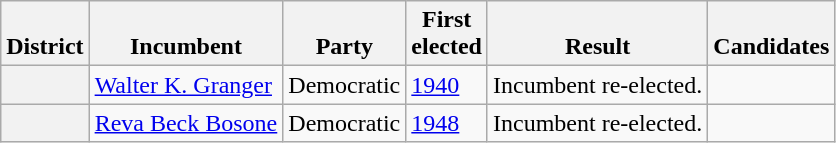<table class=wikitable>
<tr valign=bottom>
<th>District</th>
<th>Incumbent</th>
<th>Party</th>
<th>First<br>elected</th>
<th>Result</th>
<th>Candidates</th>
</tr>
<tr>
<th></th>
<td><a href='#'>Walter K. Granger</a></td>
<td>Democratic</td>
<td><a href='#'>1940</a></td>
<td>Incumbent re-elected.</td>
<td nowrap></td>
</tr>
<tr>
<th></th>
<td><a href='#'>Reva Beck Bosone</a></td>
<td>Democratic</td>
<td><a href='#'>1948</a></td>
<td>Incumbent re-elected.</td>
<td nowrap></td>
</tr>
</table>
